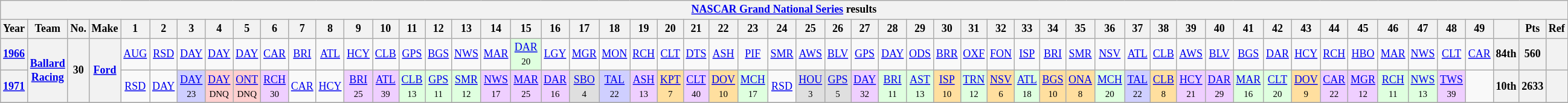<table class="wikitable" style="text-align:center; font-size:75%">
<tr>
<th colspan="56"><a href='#'>NASCAR Grand National Series</a> results</th>
</tr>
<tr>
<th>Year</th>
<th>Team</th>
<th>No.</th>
<th>Make</th>
<th>1</th>
<th>2</th>
<th>3</th>
<th>4</th>
<th>5</th>
<th>6</th>
<th>7</th>
<th>8</th>
<th>9</th>
<th>10</th>
<th>11</th>
<th>12</th>
<th>13</th>
<th>14</th>
<th>15</th>
<th>16</th>
<th>17</th>
<th>18</th>
<th>19</th>
<th>20</th>
<th>21</th>
<th>22</th>
<th>23</th>
<th>24</th>
<th>25</th>
<th>26</th>
<th>27</th>
<th>28</th>
<th>29</th>
<th>30</th>
<th>31</th>
<th>32</th>
<th>33</th>
<th>34</th>
<th>35</th>
<th>36</th>
<th>37</th>
<th>38</th>
<th>39</th>
<th>40</th>
<th>41</th>
<th>42</th>
<th>43</th>
<th>44</th>
<th>45</th>
<th>46</th>
<th>47</th>
<th>48</th>
<th>49</th>
<th></th>
<th>Pts</th>
<th>Ref</th>
</tr>
<tr>
<th><a href='#'>1966</a></th>
<th rowspan=2><a href='#'>Ballard Racing</a></th>
<th rowspan=2>30</th>
<th rowspan=2><a href='#'>Ford</a></th>
<td><a href='#'>AUG</a></td>
<td><a href='#'>RSD</a></td>
<td><a href='#'>DAY</a></td>
<td><a href='#'>DAY</a></td>
<td><a href='#'>DAY</a></td>
<td><a href='#'>CAR</a></td>
<td><a href='#'>BRI</a></td>
<td><a href='#'>ATL</a></td>
<td><a href='#'>HCY</a></td>
<td><a href='#'>CLB</a></td>
<td><a href='#'>GPS</a></td>
<td><a href='#'>BGS</a></td>
<td><a href='#'>NWS</a></td>
<td><a href='#'>MAR</a></td>
<td style="background:#DFFFDF;"><a href='#'>DAR</a><br><small>20</small></td>
<td><a href='#'>LGY</a></td>
<td><a href='#'>MGR</a></td>
<td><a href='#'>MON</a></td>
<td><a href='#'>RCH</a></td>
<td><a href='#'>CLT</a></td>
<td><a href='#'>DTS</a></td>
<td><a href='#'>ASH</a></td>
<td><a href='#'>PIF</a></td>
<td><a href='#'>SMR</a></td>
<td><a href='#'>AWS</a></td>
<td><a href='#'>BLV</a></td>
<td><a href='#'>GPS</a></td>
<td><a href='#'>DAY</a></td>
<td><a href='#'>ODS</a></td>
<td><a href='#'>BRR</a></td>
<td><a href='#'>OXF</a></td>
<td><a href='#'>FON</a></td>
<td><a href='#'>ISP</a></td>
<td><a href='#'>BRI</a></td>
<td><a href='#'>SMR</a></td>
<td><a href='#'>NSV</a></td>
<td><a href='#'>ATL</a></td>
<td><a href='#'>CLB</a></td>
<td><a href='#'>AWS</a></td>
<td><a href='#'>BLV</a></td>
<td><a href='#'>BGS</a></td>
<td><a href='#'>DAR</a></td>
<td><a href='#'>HCY</a></td>
<td><a href='#'>RCH</a></td>
<td><a href='#'>HBO</a></td>
<td><a href='#'>MAR</a></td>
<td><a href='#'>NWS</a></td>
<td><a href='#'>CLT</a></td>
<td><a href='#'>CAR</a></td>
<th>84th</th>
<th>560</th>
<th></th>
</tr>
<tr>
<th><a href='#'>1971</a></th>
<td><a href='#'>RSD</a></td>
<td><a href='#'>DAY</a></td>
<td style="background:#CFCFFF;"><a href='#'>DAY</a><br><small>23</small></td>
<td style="background:#FFCFCF;"><a href='#'>DAY</a><br><small>DNQ</small></td>
<td style="background:#FFCFCF;"><a href='#'>ONT</a><br><small>DNQ</small></td>
<td style="background:#EFCFFF;"><a href='#'>RCH</a><br><small>30</small></td>
<td><a href='#'>CAR</a></td>
<td><a href='#'>HCY</a></td>
<td style="background:#EFCFFF;"><a href='#'>BRI</a><br><small>25</small></td>
<td style="background:#EFCFFF;"><a href='#'>ATL</a><br><small>39</small></td>
<td style="background:#DFFFDF;"><a href='#'>CLB</a><br><small>13</small></td>
<td style="background:#DFFFDF;"><a href='#'>GPS</a><br><small>11</small></td>
<td style="background:#DFFFDF;"><a href='#'>SMR</a><br><small>12</small></td>
<td style="background:#EFCFFF;"><a href='#'>NWS</a><br><small>17</small></td>
<td style="background:#EFCFFF;"><a href='#'>MAR</a><br><small>25</small></td>
<td style="background:#EFCFFF;"><a href='#'>DAR</a><br><small>16</small></td>
<td style="background:#DFDFDF;"><a href='#'>SBO</a><br><small>4</small></td>
<td style="background:#CFCFFF;"><a href='#'>TAL</a><br><small>22</small></td>
<td style="background:#EFCFFF;"><a href='#'>ASH</a><br><small>13</small></td>
<td style="background:#FFDF9F;"><a href='#'>KPT</a><br><small>7</small></td>
<td style="background:#EFCFFF;"><a href='#'>CLT</a><br><small>40</small></td>
<td style="background:#FFDF9F;"><a href='#'>DOV</a><br><small>10</small></td>
<td style="background:#DFFFDF;"><a href='#'>MCH</a><br><small>17</small></td>
<td><a href='#'>RSD</a></td>
<td style="background:#DFDFDF;"><a href='#'>HOU</a><br><small>3</small></td>
<td style="background:#DFDFDF;"><a href='#'>GPS</a><br><small>5</small></td>
<td style="background:#EFCFFF;"><a href='#'>DAY</a><br><small>32</small></td>
<td style="background:#DFFFDF;"><a href='#'>BRI</a><br><small>11</small></td>
<td style="background:#DFFFDF;"><a href='#'>AST</a><br><small>13</small></td>
<td style="background:#FFDF9F;"><a href='#'>ISP</a><br><small>10</small></td>
<td style="background:#DFFFDF;"><a href='#'>TRN</a><br><small>12</small></td>
<td style="background:#FFDF9F;"><a href='#'>NSV</a><br><small>6</small></td>
<td style="background:#DFFFDF;"><a href='#'>ATL</a><br><small>18</small></td>
<td style="background:#FFDF9F;"><a href='#'>BGS</a><br><small>10</small></td>
<td style="background:#FFDF9F;"><a href='#'>ONA</a><br><small>8</small></td>
<td style="background:#DFFFDF;"><a href='#'>MCH</a><br><small>20</small></td>
<td style="background:#CFCFFF;"><a href='#'>TAL</a><br><small>22</small></td>
<td style="background:#FFDF9F;"><a href='#'>CLB</a><br><small>8</small></td>
<td style="background:#EFCFFF;"><a href='#'>HCY</a><br><small>21</small></td>
<td style="background:#EFCFFF;"><a href='#'>DAR</a><br><small>29</small></td>
<td style="background:#DFFFDF;"><a href='#'>MAR</a><br><small>16</small></td>
<td style="background:#DFFFDF;"><a href='#'>CLT</a><br><small>20</small></td>
<td style="background:#FFDF9F;"><a href='#'>DOV</a><br><small>9</small></td>
<td style="background:#EFCFFF;"><a href='#'>CAR</a><br><small>22</small></td>
<td style="background:#EFCFFF;"><a href='#'>MGR</a><br><small>12</small></td>
<td style="background:#DFFFDF;"><a href='#'>RCH</a><br><small>11</small></td>
<td style="background:#DFFFDF;"><a href='#'>NWS</a><br><small>13</small></td>
<td style="background:#EFCFFF;"><a href='#'>TWS</a><br><small>39</small></td>
<td></td>
<th>10th</th>
<th>2633</th>
<th></th>
</tr>
<tr>
</tr>
</table>
